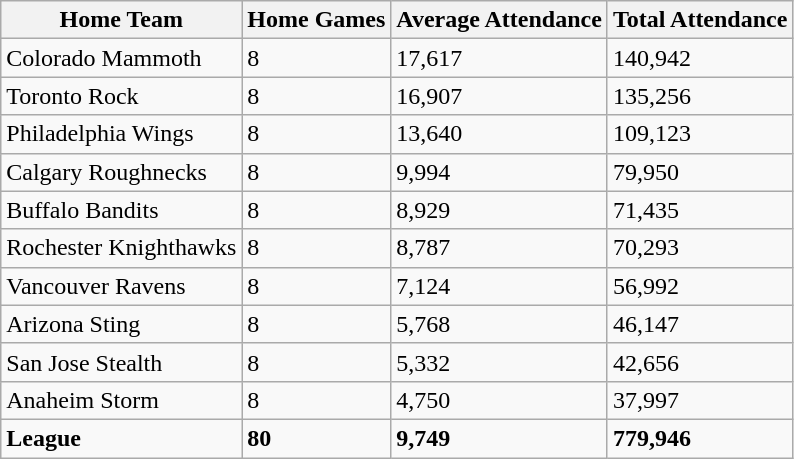<table class="wikitable sortable">
<tr>
<th>Home Team</th>
<th>Home Games</th>
<th>Average Attendance</th>
<th>Total Attendance</th>
</tr>
<tr>
<td>Colorado Mammoth</td>
<td>8</td>
<td>17,617</td>
<td>140,942</td>
</tr>
<tr>
<td>Toronto Rock</td>
<td>8</td>
<td>16,907</td>
<td>135,256</td>
</tr>
<tr>
<td>Philadelphia Wings</td>
<td>8</td>
<td>13,640</td>
<td>109,123</td>
</tr>
<tr>
<td>Calgary Roughnecks</td>
<td>8</td>
<td>9,994</td>
<td>79,950</td>
</tr>
<tr>
<td>Buffalo Bandits</td>
<td>8</td>
<td>8,929</td>
<td>71,435</td>
</tr>
<tr>
<td>Rochester Knighthawks</td>
<td>8</td>
<td>8,787</td>
<td>70,293</td>
</tr>
<tr>
<td>Vancouver Ravens</td>
<td>8</td>
<td>7,124</td>
<td>56,992</td>
</tr>
<tr>
<td>Arizona Sting</td>
<td>8</td>
<td>5,768</td>
<td>46,147</td>
</tr>
<tr>
<td>San Jose Stealth</td>
<td>8</td>
<td>5,332</td>
<td>42,656</td>
</tr>
<tr>
<td>Anaheim Storm</td>
<td>8</td>
<td>4,750</td>
<td>37,997</td>
</tr>
<tr class="sortbottom">
<td><strong>League</strong></td>
<td><strong>80</strong></td>
<td><strong>9,749</strong></td>
<td><strong>779,946</strong></td>
</tr>
</table>
